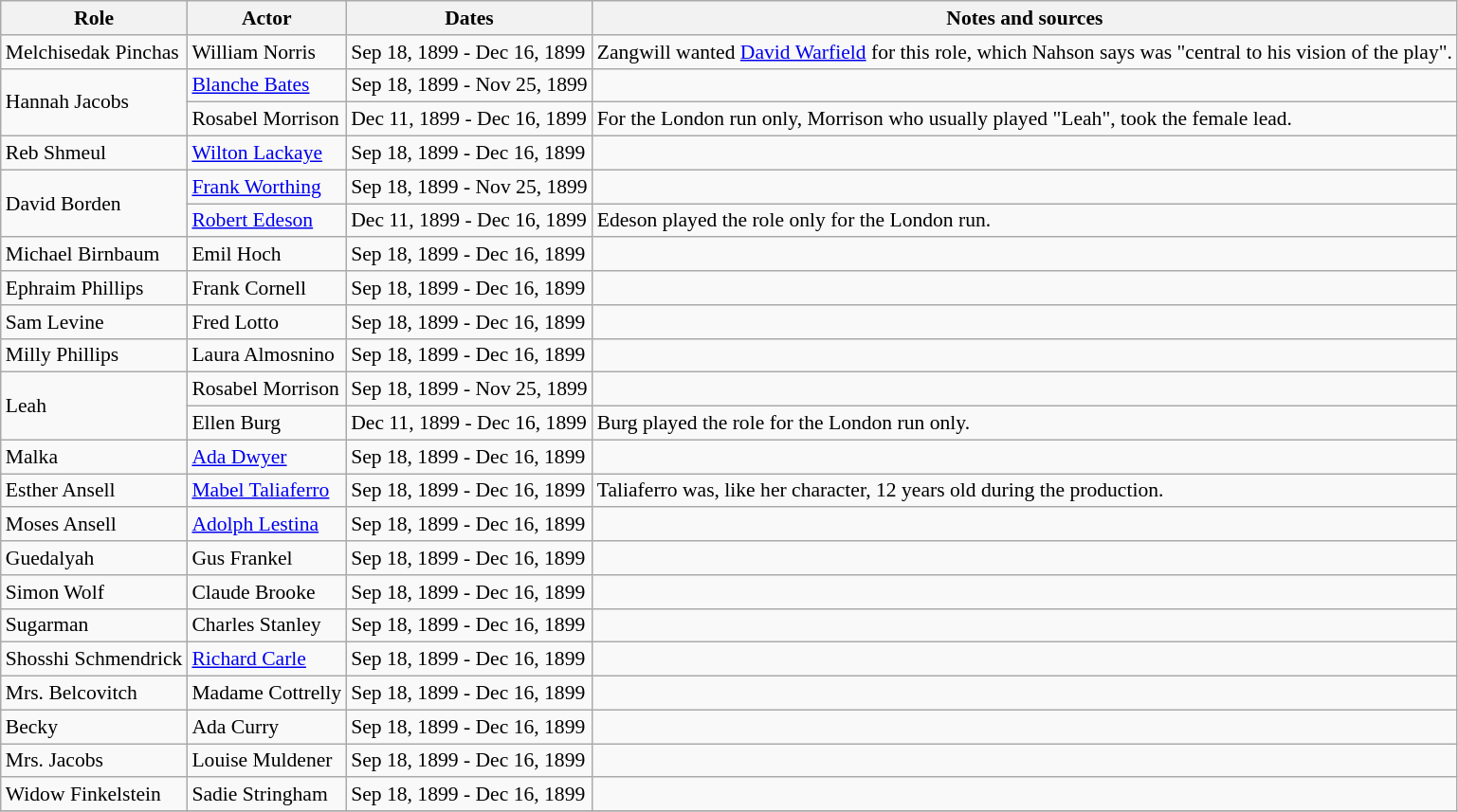<table class="wikitable sortable plainrowheaders" style="font-size: 90%">
<tr>
<th scope="col">Role</th>
<th scope="col">Actor</th>
<th scope="col">Dates</th>
<th scope="col">Notes and sources</th>
</tr>
<tr>
<td>Melchisedak Pinchas</td>
<td>William Norris</td>
<td>Sep 18, 1899 - Dec 16, 1899</td>
<td>Zangwill wanted <a href='#'>David Warfield</a> for this role, which Nahson says was "central to his vision of the play".</td>
</tr>
<tr>
<td rowspan=2>Hannah Jacobs</td>
<td><a href='#'>Blanche Bates</a></td>
<td>Sep 18, 1899 - Nov 25, 1899</td>
<td></td>
</tr>
<tr>
<td>Rosabel Morrison</td>
<td>Dec 11, 1899 - Dec 16, 1899</td>
<td>For the London run only, Morrison who usually played "Leah", took the female lead.</td>
</tr>
<tr>
<td>Reb Shmeul</td>
<td><a href='#'>Wilton Lackaye</a></td>
<td>Sep 18, 1899 - Dec 16, 1899</td>
<td></td>
</tr>
<tr>
<td rowspan=2>David Borden</td>
<td><a href='#'>Frank Worthing</a></td>
<td>Sep 18, 1899 - Nov 25, 1899</td>
<td></td>
</tr>
<tr>
<td><a href='#'>Robert Edeson</a></td>
<td>Dec 11, 1899 - Dec 16, 1899</td>
<td>Edeson played the role only for the London run.</td>
</tr>
<tr>
<td>Michael Birnbaum</td>
<td>Emil Hoch</td>
<td>Sep 18, 1899 - Dec 16, 1899</td>
<td></td>
</tr>
<tr>
<td>Ephraim Phillips</td>
<td>Frank Cornell</td>
<td>Sep 18, 1899 - Dec 16, 1899</td>
<td></td>
</tr>
<tr>
<td>Sam Levine</td>
<td>Fred Lotto</td>
<td>Sep 18, 1899 - Dec 16, 1899</td>
<td></td>
</tr>
<tr>
<td>Milly Phillips</td>
<td>Laura Almosnino</td>
<td>Sep 18, 1899 - Dec 16, 1899</td>
<td></td>
</tr>
<tr>
<td rowspan=2>Leah</td>
<td>Rosabel Morrison</td>
<td>Sep 18, 1899 - Nov 25, 1899</td>
<td></td>
</tr>
<tr>
<td>Ellen Burg</td>
<td>Dec 11, 1899 - Dec 16, 1899</td>
<td>Burg played the role for the London run only.</td>
</tr>
<tr>
<td>Malka</td>
<td><a href='#'>Ada Dwyer</a></td>
<td>Sep 18, 1899 - Dec 16, 1899</td>
<td></td>
</tr>
<tr>
<td>Esther Ansell</td>
<td><a href='#'>Mabel Taliaferro</a></td>
<td>Sep 18, 1899 - Dec 16, 1899</td>
<td>Taliaferro was, like her character, 12 years old during the production.</td>
</tr>
<tr>
<td>Moses Ansell</td>
<td><a href='#'>Adolph Lestina</a></td>
<td>Sep 18, 1899 - Dec 16, 1899</td>
<td></td>
</tr>
<tr>
<td>Guedalyah</td>
<td>Gus Frankel</td>
<td>Sep 18, 1899 - Dec 16, 1899</td>
<td></td>
</tr>
<tr>
<td>Simon Wolf</td>
<td>Claude Brooke</td>
<td>Sep 18, 1899 - Dec 16, 1899</td>
<td></td>
</tr>
<tr>
<td>Sugarman</td>
<td>Charles Stanley</td>
<td>Sep 18, 1899 - Dec 16, 1899</td>
<td></td>
</tr>
<tr>
<td>Shosshi Schmendrick</td>
<td><a href='#'>Richard Carle</a></td>
<td>Sep 18, 1899 - Dec 16, 1899</td>
<td></td>
</tr>
<tr>
<td>Mrs. Belcovitch</td>
<td>Madame Cottrelly</td>
<td>Sep 18, 1899 - Dec 16, 1899</td>
<td></td>
</tr>
<tr>
<td>Becky</td>
<td>Ada Curry</td>
<td>Sep 18, 1899 - Dec 16, 1899</td>
<td></td>
</tr>
<tr>
<td>Mrs. Jacobs</td>
<td>Louise Muldener</td>
<td>Sep 18, 1899 - Dec 16, 1899</td>
<td></td>
</tr>
<tr>
<td>Widow Finkelstein</td>
<td>Sadie Stringham</td>
<td>Sep 18, 1899 - Dec 16, 1899</td>
<td></td>
</tr>
<tr>
</tr>
</table>
